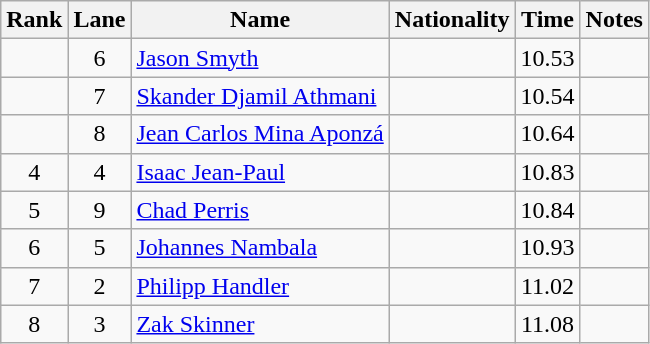<table class="wikitable sortable" style="text-align:center">
<tr>
<th>Rank</th>
<th>Lane</th>
<th>Name</th>
<th>Nationality</th>
<th>Time</th>
<th>Notes</th>
</tr>
<tr>
<td></td>
<td>6</td>
<td align="left"><a href='#'>Jason Smyth</a></td>
<td align="left"></td>
<td>10.53</td>
<td></td>
</tr>
<tr>
<td></td>
<td>7</td>
<td align="left"><a href='#'>Skander Djamil Athmani</a></td>
<td align="left"></td>
<td>10.54</td>
<td></td>
</tr>
<tr>
<td></td>
<td>8</td>
<td align="left"><a href='#'>Jean Carlos Mina Aponzá</a></td>
<td align="left"></td>
<td>10.64</td>
<td></td>
</tr>
<tr>
<td>4</td>
<td>4</td>
<td align="left"><a href='#'>Isaac Jean-Paul</a></td>
<td align="left"></td>
<td>10.83</td>
<td></td>
</tr>
<tr>
<td>5</td>
<td>9</td>
<td align="left"><a href='#'>Chad Perris</a></td>
<td align="left"></td>
<td>10.84</td>
<td></td>
</tr>
<tr>
<td>6</td>
<td>5</td>
<td align="left"><a href='#'>Johannes Nambala</a></td>
<td align="left"></td>
<td>10.93</td>
<td></td>
</tr>
<tr>
<td>7</td>
<td>2</td>
<td align="left"><a href='#'>Philipp Handler</a></td>
<td align="left"></td>
<td>11.02</td>
<td></td>
</tr>
<tr>
<td>8</td>
<td>3</td>
<td align="left"><a href='#'>Zak Skinner</a></td>
<td align="left"></td>
<td>11.08</td>
<td></td>
</tr>
</table>
